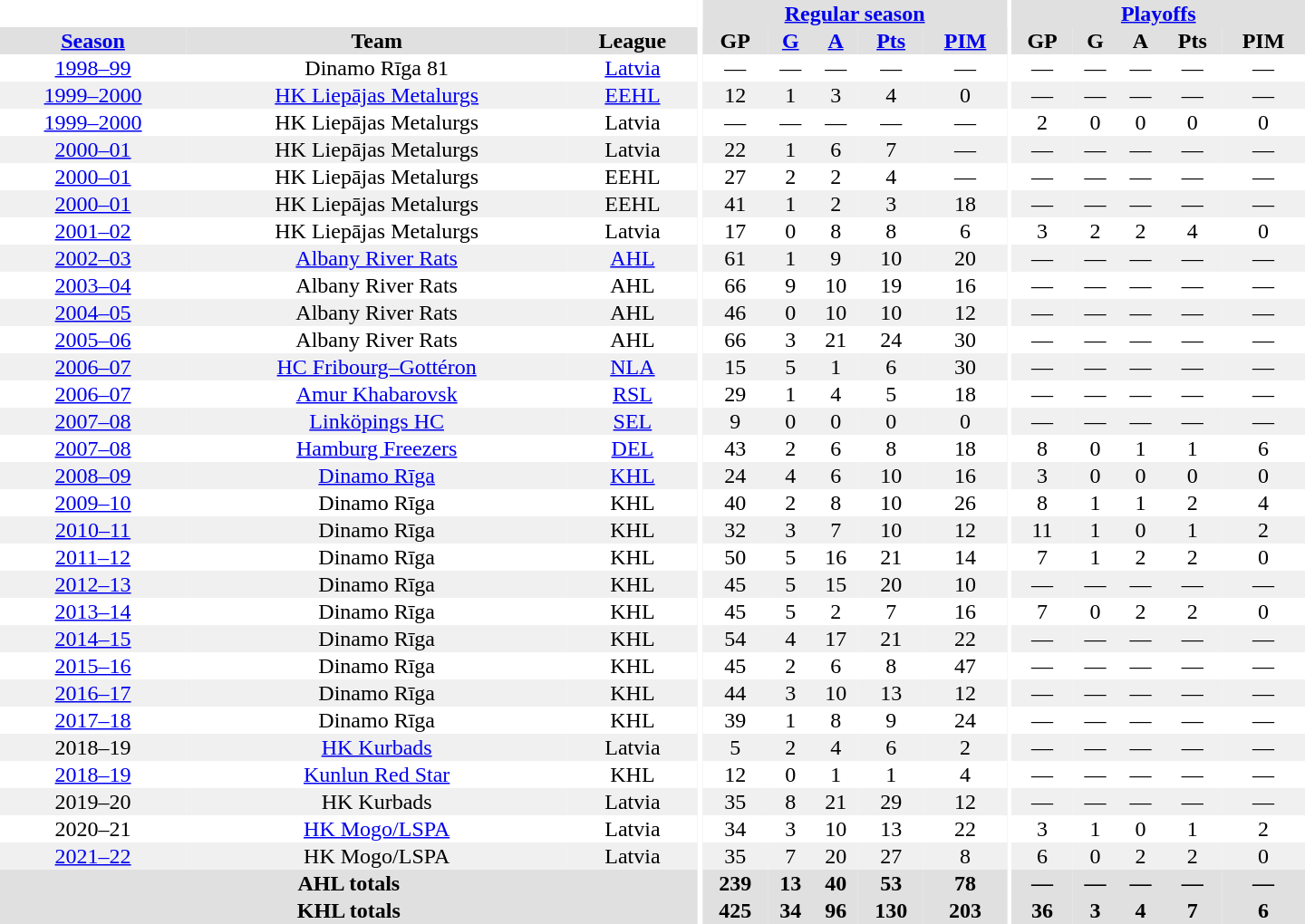<table border="0" cellpadding="1" cellspacing="0" style="text-align:center; width:60em">
<tr bgcolor="#e0e0e0">
<th colspan="3" bgcolor="#ffffff"></th>
<th rowspan="99" bgcolor="#ffffff"></th>
<th colspan="5"><a href='#'>Regular season</a></th>
<th rowspan="99" bgcolor="#ffffff"></th>
<th colspan="5"><a href='#'>Playoffs</a></th>
</tr>
<tr bgcolor="#e0e0e0">
<th><a href='#'>Season</a></th>
<th>Team</th>
<th>League</th>
<th>GP</th>
<th><a href='#'>G</a></th>
<th><a href='#'>A</a></th>
<th><a href='#'>Pts</a></th>
<th><a href='#'>PIM</a></th>
<th>GP</th>
<th>G</th>
<th>A</th>
<th>Pts</th>
<th>PIM</th>
</tr>
<tr>
<td><a href='#'>1998–99</a></td>
<td>Dinamo Rīga 81</td>
<td><a href='#'>Latvia</a></td>
<td>—</td>
<td>—</td>
<td>—</td>
<td>—</td>
<td>—</td>
<td>—</td>
<td>—</td>
<td>—</td>
<td>—</td>
<td>—</td>
</tr>
<tr bgcolor="#f0f0f0">
<td><a href='#'>1999–2000</a></td>
<td><a href='#'>HK Liepājas Metalurgs</a></td>
<td><a href='#'>EEHL</a></td>
<td>12</td>
<td>1</td>
<td>3</td>
<td>4</td>
<td>0</td>
<td>—</td>
<td>—</td>
<td>—</td>
<td>—</td>
<td>—</td>
</tr>
<tr>
<td><a href='#'>1999–2000</a></td>
<td>HK Liepājas Metalurgs</td>
<td>Latvia</td>
<td>—</td>
<td>—</td>
<td>—</td>
<td>—</td>
<td>—</td>
<td>2</td>
<td>0</td>
<td>0</td>
<td>0</td>
<td>0</td>
</tr>
<tr bgcolor="#f0f0f0">
<td><a href='#'>2000–01</a></td>
<td>HK Liepājas Metalurgs</td>
<td>Latvia</td>
<td>22</td>
<td>1</td>
<td>6</td>
<td>7</td>
<td>—</td>
<td>—</td>
<td>—</td>
<td>—</td>
<td>—</td>
<td>—</td>
</tr>
<tr>
<td><a href='#'>2000–01</a></td>
<td>HK Liepājas Metalurgs</td>
<td>EEHL</td>
<td>27</td>
<td>2</td>
<td>2</td>
<td>4</td>
<td>—</td>
<td>—</td>
<td>—</td>
<td>—</td>
<td>—</td>
<td>—</td>
</tr>
<tr bgcolor="#f0f0f0">
<td><a href='#'>2000–01</a></td>
<td>HK Liepājas Metalurgs</td>
<td>EEHL</td>
<td>41</td>
<td>1</td>
<td>2</td>
<td>3</td>
<td>18</td>
<td>—</td>
<td>—</td>
<td>—</td>
<td>—</td>
<td>—</td>
</tr>
<tr>
<td><a href='#'>2001–02</a></td>
<td>HK Liepājas Metalurgs</td>
<td>Latvia</td>
<td>17</td>
<td>0</td>
<td>8</td>
<td>8</td>
<td>6</td>
<td>3</td>
<td>2</td>
<td>2</td>
<td>4</td>
<td>0</td>
</tr>
<tr bgcolor="#f0f0f0">
<td><a href='#'>2002–03</a></td>
<td><a href='#'>Albany River Rats</a></td>
<td><a href='#'>AHL</a></td>
<td>61</td>
<td>1</td>
<td>9</td>
<td>10</td>
<td>20</td>
<td>—</td>
<td>—</td>
<td>—</td>
<td>—</td>
<td>—</td>
</tr>
<tr>
<td><a href='#'>2003–04</a></td>
<td>Albany River Rats</td>
<td>AHL</td>
<td>66</td>
<td>9</td>
<td>10</td>
<td>19</td>
<td>16</td>
<td>—</td>
<td>—</td>
<td>—</td>
<td>—</td>
<td>—</td>
</tr>
<tr bgcolor="#f0f0f0">
<td><a href='#'>2004–05</a></td>
<td>Albany River Rats</td>
<td>AHL</td>
<td>46</td>
<td>0</td>
<td>10</td>
<td>10</td>
<td>12</td>
<td>—</td>
<td>—</td>
<td>—</td>
<td>—</td>
<td>—</td>
</tr>
<tr>
<td><a href='#'>2005–06</a></td>
<td>Albany River Rats</td>
<td>AHL</td>
<td>66</td>
<td>3</td>
<td>21</td>
<td>24</td>
<td>30</td>
<td>—</td>
<td>—</td>
<td>—</td>
<td>—</td>
<td>—</td>
</tr>
<tr bgcolor="#f0f0f0">
<td><a href='#'>2006–07</a></td>
<td><a href='#'>HC Fribourg–Gottéron</a></td>
<td><a href='#'>NLA</a></td>
<td>15</td>
<td>5</td>
<td>1</td>
<td>6</td>
<td>30</td>
<td>—</td>
<td>—</td>
<td>—</td>
<td>—</td>
<td>—</td>
</tr>
<tr>
<td><a href='#'>2006–07</a></td>
<td><a href='#'>Amur Khabarovsk</a></td>
<td><a href='#'>RSL</a></td>
<td>29</td>
<td>1</td>
<td>4</td>
<td>5</td>
<td>18</td>
<td>—</td>
<td>—</td>
<td>—</td>
<td>—</td>
<td>—</td>
</tr>
<tr bgcolor="#f0f0f0">
<td><a href='#'>2007–08</a></td>
<td><a href='#'>Linköpings HC</a></td>
<td><a href='#'>SEL</a></td>
<td>9</td>
<td>0</td>
<td>0</td>
<td>0</td>
<td>0</td>
<td>—</td>
<td>—</td>
<td>—</td>
<td>—</td>
<td>—</td>
</tr>
<tr>
<td><a href='#'>2007–08</a></td>
<td><a href='#'>Hamburg Freezers</a></td>
<td><a href='#'>DEL</a></td>
<td>43</td>
<td>2</td>
<td>6</td>
<td>8</td>
<td>18</td>
<td>8</td>
<td>0</td>
<td>1</td>
<td>1</td>
<td>6</td>
</tr>
<tr bgcolor="#f0f0f0">
<td><a href='#'>2008–09</a></td>
<td><a href='#'>Dinamo Rīga</a></td>
<td><a href='#'>KHL</a></td>
<td>24</td>
<td>4</td>
<td>6</td>
<td>10</td>
<td>16</td>
<td>3</td>
<td>0</td>
<td>0</td>
<td>0</td>
<td>0</td>
</tr>
<tr>
<td><a href='#'>2009–10</a></td>
<td>Dinamo Rīga</td>
<td>KHL</td>
<td>40</td>
<td>2</td>
<td>8</td>
<td>10</td>
<td>26</td>
<td>8</td>
<td>1</td>
<td>1</td>
<td>2</td>
<td>4</td>
</tr>
<tr bgcolor="#f0f0f0">
<td><a href='#'>2010–11</a></td>
<td>Dinamo Rīga</td>
<td>KHL</td>
<td>32</td>
<td>3</td>
<td>7</td>
<td>10</td>
<td>12</td>
<td>11</td>
<td>1</td>
<td>0</td>
<td>1</td>
<td>2</td>
</tr>
<tr>
<td><a href='#'>2011–12</a></td>
<td>Dinamo Rīga</td>
<td>KHL</td>
<td>50</td>
<td>5</td>
<td>16</td>
<td>21</td>
<td>14</td>
<td>7</td>
<td>1</td>
<td>2</td>
<td>2</td>
<td>0</td>
</tr>
<tr bgcolor="#f0f0f0">
<td><a href='#'>2012–13</a></td>
<td>Dinamo Rīga</td>
<td>KHL</td>
<td>45</td>
<td>5</td>
<td>15</td>
<td>20</td>
<td>10</td>
<td>—</td>
<td>—</td>
<td>—</td>
<td>—</td>
<td>—</td>
</tr>
<tr>
<td><a href='#'>2013–14</a></td>
<td>Dinamo Rīga</td>
<td>KHL</td>
<td>45</td>
<td>5</td>
<td>2</td>
<td>7</td>
<td>16</td>
<td>7</td>
<td>0</td>
<td>2</td>
<td>2</td>
<td>0</td>
</tr>
<tr bgcolor="#f0f0f0">
<td><a href='#'>2014–15</a></td>
<td>Dinamo Rīga</td>
<td>KHL</td>
<td>54</td>
<td>4</td>
<td>17</td>
<td>21</td>
<td>22</td>
<td>—</td>
<td>—</td>
<td>—</td>
<td>—</td>
<td>—</td>
</tr>
<tr>
<td><a href='#'>2015–16</a></td>
<td>Dinamo Rīga</td>
<td>KHL</td>
<td>45</td>
<td>2</td>
<td>6</td>
<td>8</td>
<td>47</td>
<td>—</td>
<td>—</td>
<td>—</td>
<td>—</td>
<td>—</td>
</tr>
<tr bgcolor="#f0f0f0">
<td><a href='#'>2016–17</a></td>
<td>Dinamo Rīga</td>
<td>KHL</td>
<td>44</td>
<td>3</td>
<td>10</td>
<td>13</td>
<td>12</td>
<td>—</td>
<td>—</td>
<td>—</td>
<td>—</td>
<td>—</td>
</tr>
<tr>
<td><a href='#'>2017–18</a></td>
<td>Dinamo Rīga</td>
<td>KHL</td>
<td>39</td>
<td>1</td>
<td>8</td>
<td>9</td>
<td>24</td>
<td>—</td>
<td>—</td>
<td>—</td>
<td>—</td>
<td>—</td>
</tr>
<tr bgcolor="#f0f0f0">
<td>2018–19</td>
<td><a href='#'>HK Kurbads</a></td>
<td>Latvia</td>
<td>5</td>
<td>2</td>
<td>4</td>
<td>6</td>
<td>2</td>
<td>—</td>
<td>—</td>
<td>—</td>
<td>—</td>
<td>—</td>
</tr>
<tr>
<td><a href='#'>2018–19</a></td>
<td><a href='#'>Kunlun Red Star</a></td>
<td>KHL</td>
<td>12</td>
<td>0</td>
<td>1</td>
<td>1</td>
<td>4</td>
<td>—</td>
<td>—</td>
<td>—</td>
<td>—</td>
<td>—</td>
</tr>
<tr bgcolor="#f0f0f0">
<td>2019–20</td>
<td>HK Kurbads</td>
<td>Latvia</td>
<td>35</td>
<td>8</td>
<td>21</td>
<td>29</td>
<td>12</td>
<td>—</td>
<td>—</td>
<td>—</td>
<td>—</td>
<td>—</td>
</tr>
<tr>
<td>2020–21</td>
<td><a href='#'>HK Mogo/LSPA</a></td>
<td>Latvia</td>
<td>34</td>
<td>3</td>
<td>10</td>
<td>13</td>
<td>22</td>
<td>3</td>
<td>1</td>
<td>0</td>
<td>1</td>
<td>2</td>
</tr>
<tr bgcolor="#f0f0f0">
<td><a href='#'>2021–22</a></td>
<td>HK Mogo/LSPA</td>
<td>Latvia</td>
<td>35</td>
<td>7</td>
<td>20</td>
<td>27</td>
<td>8</td>
<td>6</td>
<td>0</td>
<td>2</td>
<td>2</td>
<td>0</td>
</tr>
<tr bgcolor="#e0e0e0">
<th colspan="3">AHL totals</th>
<th>239</th>
<th>13</th>
<th>40</th>
<th>53</th>
<th>78</th>
<th>—</th>
<th>—</th>
<th>—</th>
<th>—</th>
<th>—</th>
</tr>
<tr bgcolor="#e0e0e0">
<th colspan="3">KHL totals</th>
<th>425</th>
<th>34</th>
<th>96</th>
<th>130</th>
<th>203</th>
<th>36</th>
<th>3</th>
<th>4</th>
<th>7</th>
<th>6</th>
</tr>
</table>
